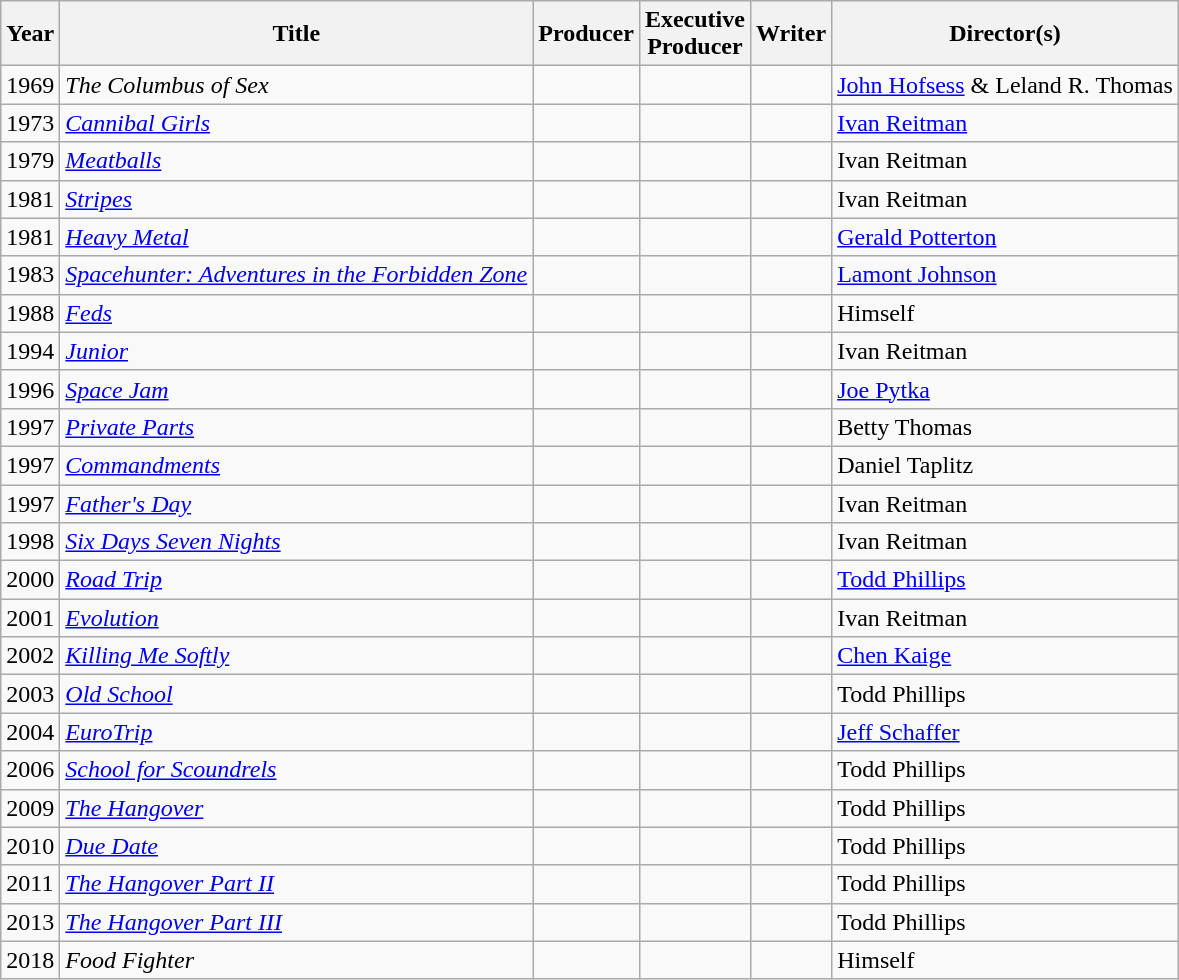<table class="wikitable sortable">
<tr>
<th>Year</th>
<th>Title</th>
<th>Producer</th>
<th>Executive<br>Producer</th>
<th>Writer</th>
<th>Director(s)</th>
</tr>
<tr>
<td>1969</td>
<td><em>The Columbus of Sex</em></td>
<td></td>
<td></td>
<td></td>
<td><a href='#'>John Hofsess</a> & Leland R. Thomas</td>
</tr>
<tr>
<td>1973</td>
<td><em><a href='#'>Cannibal Girls</a></em></td>
<td></td>
<td></td>
<td></td>
<td><a href='#'>Ivan Reitman</a></td>
</tr>
<tr>
<td>1979</td>
<td><em><a href='#'>Meatballs</a></em></td>
<td></td>
<td></td>
<td></td>
<td>Ivan Reitman</td>
</tr>
<tr>
<td>1981</td>
<td><em><a href='#'>Stripes</a></em></td>
<td></td>
<td></td>
<td></td>
<td>Ivan Reitman</td>
</tr>
<tr>
<td>1981</td>
<td><em><a href='#'>Heavy Metal</a></em></td>
<td></td>
<td></td>
<td></td>
<td><a href='#'>Gerald Potterton</a></td>
</tr>
<tr>
<td>1983</td>
<td><em><a href='#'>Spacehunter: Adventures in the Forbidden Zone</a></em></td>
<td></td>
<td></td>
<td></td>
<td><a href='#'>Lamont Johnson</a></td>
</tr>
<tr>
<td>1988</td>
<td><em><a href='#'>Feds</a></em></td>
<td></td>
<td></td>
<td></td>
<td>Himself</td>
</tr>
<tr>
<td>1994</td>
<td><em><a href='#'>Junior</a></em></td>
<td></td>
<td></td>
<td></td>
<td>Ivan Reitman</td>
</tr>
<tr>
<td>1996</td>
<td><em><a href='#'>Space Jam</a></em></td>
<td></td>
<td></td>
<td></td>
<td><a href='#'>Joe Pytka</a></td>
</tr>
<tr>
<td>1997</td>
<td><em><a href='#'>Private Parts</a></em></td>
<td></td>
<td></td>
<td></td>
<td>Betty Thomas</td>
</tr>
<tr>
<td>1997</td>
<td><em><a href='#'>Commandments</a></em></td>
<td></td>
<td></td>
<td></td>
<td>Daniel Taplitz</td>
</tr>
<tr>
<td>1997</td>
<td><em><a href='#'>Father's Day</a></em></td>
<td></td>
<td></td>
<td></td>
<td>Ivan Reitman</td>
</tr>
<tr>
<td>1998</td>
<td><em><a href='#'>Six Days Seven Nights</a></em></td>
<td></td>
<td></td>
<td></td>
<td>Ivan Reitman</td>
</tr>
<tr>
<td>2000</td>
<td><em><a href='#'>Road Trip</a></em></td>
<td></td>
<td></td>
<td></td>
<td><a href='#'>Todd Phillips</a></td>
</tr>
<tr>
<td>2001</td>
<td><em><a href='#'>Evolution</a></em></td>
<td></td>
<td></td>
<td></td>
<td>Ivan Reitman</td>
</tr>
<tr>
<td>2002</td>
<td><a href='#'><em>Killing Me Softly</em></a></td>
<td></td>
<td></td>
<td></td>
<td><a href='#'>Chen Kaige</a></td>
</tr>
<tr>
<td>2003</td>
<td><em><a href='#'>Old School</a></em></td>
<td></td>
<td></td>
<td></td>
<td>Todd Phillips</td>
</tr>
<tr>
<td>2004</td>
<td><em><a href='#'>EuroTrip</a></em></td>
<td></td>
<td></td>
<td></td>
<td><a href='#'>Jeff Schaffer</a></td>
</tr>
<tr>
<td>2006</td>
<td><em><a href='#'>School for Scoundrels</a></em></td>
<td></td>
<td></td>
<td></td>
<td>Todd Phillips</td>
</tr>
<tr>
<td>2009</td>
<td><em><a href='#'>The Hangover</a></em></td>
<td></td>
<td></td>
<td></td>
<td>Todd Phillips</td>
</tr>
<tr>
<td>2010</td>
<td><em><a href='#'>Due Date</a></em></td>
<td></td>
<td></td>
<td></td>
<td>Todd Phillips</td>
</tr>
<tr>
<td>2011</td>
<td><em><a href='#'>The Hangover Part II</a></em></td>
<td></td>
<td></td>
<td></td>
<td>Todd Phillips</td>
</tr>
<tr>
<td>2013</td>
<td><em><a href='#'>The Hangover Part III</a></em></td>
<td></td>
<td></td>
<td></td>
<td>Todd Phillips</td>
</tr>
<tr>
<td>2018</td>
<td><em>Food Fighter</em></td>
<td></td>
<td></td>
<td></td>
<td>Himself</td>
</tr>
</table>
